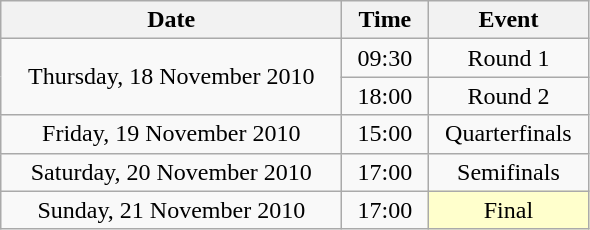<table class = "wikitable" style="text-align:center;">
<tr>
<th width=220>Date</th>
<th width=50>Time</th>
<th width=100>Event</th>
</tr>
<tr>
<td rowspan=2>Thursday, 18 November 2010</td>
<td>09:30</td>
<td>Round 1</td>
</tr>
<tr>
<td>18:00</td>
<td>Round 2</td>
</tr>
<tr>
<td>Friday, 19 November 2010</td>
<td>15:00</td>
<td>Quarterfinals</td>
</tr>
<tr>
<td>Saturday, 20 November 2010</td>
<td>17:00</td>
<td>Semifinals</td>
</tr>
<tr>
<td>Sunday, 21 November 2010</td>
<td>17:00</td>
<td bgcolor=ffffcc>Final</td>
</tr>
</table>
